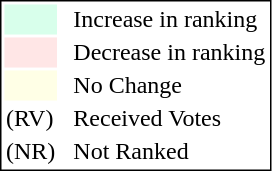<table style="border:1px solid black;">
<tr>
<td style="background:#D8FFEB; width:20px;"></td>
<td> </td>
<td>Increase in ranking</td>
</tr>
<tr>
<td style="background:#FFE6E6; width:20px;"></td>
<td> </td>
<td>Decrease in ranking</td>
</tr>
<tr>
<td style="background:#FFFFE6; width:20px;"></td>
<td> </td>
<td>No Change</td>
</tr>
<tr>
<td>(RV)</td>
<td> </td>
<td>Received Votes</td>
</tr>
<tr>
<td>(NR)</td>
<td> </td>
<td>Not Ranked</td>
</tr>
</table>
